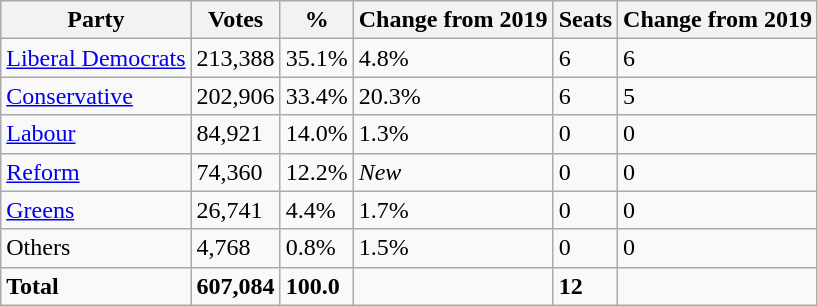<table class="wikitable">
<tr>
<th>Party</th>
<th>Votes</th>
<th>%</th>
<th>Change from 2019</th>
<th>Seats</th>
<th>Change from 2019</th>
</tr>
<tr>
<td><a href='#'>Liberal Democrats</a></td>
<td>213,388</td>
<td>35.1%</td>
<td>4.8%</td>
<td>6</td>
<td>6</td>
</tr>
<tr>
<td><a href='#'>Conservative</a></td>
<td>202,906</td>
<td>33.4%</td>
<td>20.3%</td>
<td>6</td>
<td>5</td>
</tr>
<tr>
<td><a href='#'>Labour</a></td>
<td>84,921</td>
<td>14.0%</td>
<td>1.3%</td>
<td>0</td>
<td>0</td>
</tr>
<tr>
<td><a href='#'>Reform</a></td>
<td>74,360</td>
<td>12.2%</td>
<td><em>New</em></td>
<td>0</td>
<td>0</td>
</tr>
<tr>
<td><a href='#'>Greens</a></td>
<td>26,741</td>
<td>4.4%</td>
<td>1.7%</td>
<td>0</td>
<td>0</td>
</tr>
<tr>
<td>Others</td>
<td>4,768</td>
<td>0.8%</td>
<td>1.5%</td>
<td>0</td>
<td>0</td>
</tr>
<tr>
<td><strong>Total</strong></td>
<td><strong>607,084</strong></td>
<td><strong>100.0</strong></td>
<td></td>
<td><strong>12</strong></td>
<td></td>
</tr>
</table>
